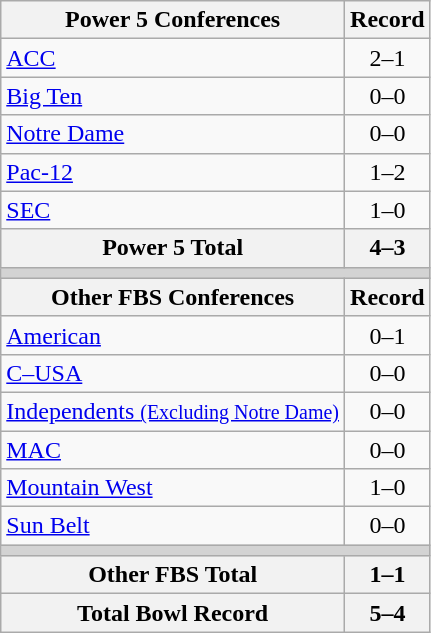<table class="wikitable">
<tr>
<th>Power 5 Conferences</th>
<th>Record</th>
</tr>
<tr>
<td><a href='#'>ACC</a></td>
<td align=center>2–1</td>
</tr>
<tr>
<td><a href='#'>Big Ten</a></td>
<td align=center>0–0</td>
</tr>
<tr>
<td><a href='#'>Notre Dame</a></td>
<td align=center>0–0</td>
</tr>
<tr>
<td><a href='#'>Pac-12</a></td>
<td align=center>1–2</td>
</tr>
<tr>
<td><a href='#'>SEC</a></td>
<td align=center>1–0</td>
</tr>
<tr>
<th>Power 5 Total</th>
<th>4–3</th>
</tr>
<tr>
<th colspan="2" style="background:lightgrey;"></th>
</tr>
<tr>
<th>Other FBS Conferences</th>
<th>Record</th>
</tr>
<tr>
<td><a href='#'>American</a></td>
<td align=center>0–1</td>
</tr>
<tr>
<td><a href='#'>C–USA</a></td>
<td align=center>0–0</td>
</tr>
<tr>
<td><a href='#'>Independents <small>(Excluding Notre Dame)</small></a></td>
<td align=center>0–0</td>
</tr>
<tr>
<td><a href='#'>MAC</a></td>
<td align=center>0–0</td>
</tr>
<tr>
<td><a href='#'>Mountain West</a></td>
<td align=center>1–0</td>
</tr>
<tr>
<td><a href='#'>Sun Belt</a></td>
<td align=center>0–0</td>
</tr>
<tr>
<th colspan="2" style="background:lightgrey;"></th>
</tr>
<tr>
<th>Other FBS Total</th>
<th>1–1</th>
</tr>
<tr>
<th>Total Bowl Record</th>
<th>5–4</th>
</tr>
</table>
